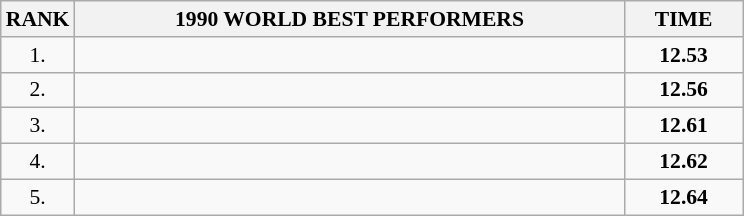<table class="wikitable" style="border-collapse: collapse; font-size: 90%;">
<tr>
<th>RANK</th>
<th align="center" style="width: 25em">1990 WORLD BEST PERFORMERS</th>
<th align="center" style="width: 5em">TIME</th>
</tr>
<tr>
<td align="center">1.</td>
<td></td>
<td align="center"><strong>12.53</strong></td>
</tr>
<tr>
<td align="center">2.</td>
<td></td>
<td align="center"><strong>12.56</strong></td>
</tr>
<tr>
<td align="center">3.</td>
<td></td>
<td align="center"><strong>12.61</strong></td>
</tr>
<tr>
<td align="center">4.</td>
<td></td>
<td align="center"><strong>12.62</strong></td>
</tr>
<tr>
<td align="center">5.</td>
<td></td>
<td align="center"><strong>12.64</strong></td>
</tr>
</table>
